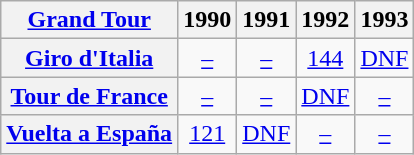<table class="wikitable plainrowheaders">
<tr>
<th scope="col"><a href='#'>Grand Tour</a></th>
<th scope="col">1990</th>
<th scope="col">1991</th>
<th scope="col">1992</th>
<th scope="col">1993</th>
</tr>
<tr style="text-align:center;">
<th scope="row"> <a href='#'>Giro d'Italia</a></th>
<td style="text-align:center;"><a href='#'>–</a></td>
<td style="text-align:center;"><a href='#'>–</a></td>
<td style="text-align:center;"><a href='#'>144</a></td>
<td style="text-align:center;"><a href='#'>DNF</a></td>
</tr>
<tr style="text-align:center;">
<th scope="row"> <a href='#'>Tour de France</a></th>
<td style="text-align:center;"><a href='#'>–</a></td>
<td style="text-align:center;"><a href='#'>–</a></td>
<td style="text-align:center;"><a href='#'>DNF</a></td>
<td style="text-align:center;"><a href='#'>–</a></td>
</tr>
<tr style="text-align:center;">
<th scope="row"> <a href='#'>Vuelta a España</a></th>
<td style="text-align:center;"><a href='#'>121</a></td>
<td style="text-align:center;"><a href='#'>DNF</a></td>
<td style="text-align:center;"><a href='#'>–</a></td>
<td style="text-align:center;"><a href='#'>–</a></td>
</tr>
</table>
